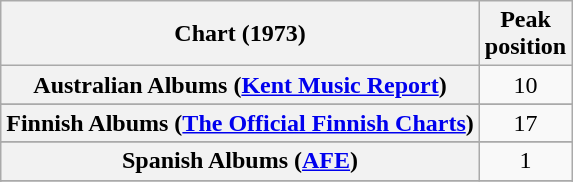<table class="wikitable sortable plainrowheaders">
<tr>
<th>Chart (1973)</th>
<th>Peak<br>position</th>
</tr>
<tr>
<th scope="row">Australian Albums (<a href='#'>Kent Music Report</a>)</th>
<td align="center">10</td>
</tr>
<tr>
</tr>
<tr>
<th scope="row">Finnish Albums (<a href='#'>The Official Finnish Charts</a>)</th>
<td align="center">17</td>
</tr>
<tr>
</tr>
<tr>
</tr>
<tr>
<th scope="row">Spanish Albums (<a href='#'>AFE</a>)</th>
<td style="text-align:center;">1</td>
</tr>
<tr>
</tr>
<tr>
</tr>
</table>
